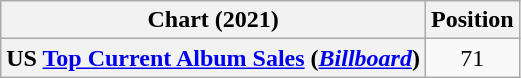<table class="wikitable sortable plainrowheaders" style="text-align:center">
<tr>
<th scope="col">Chart (2021)</th>
<th scope="col">Position</th>
</tr>
<tr>
<th scope="row">US <a href='#'>Top Current Album Sales</a> (<em><a href='#'>Billboard</a></em>)</th>
<td>71</td>
</tr>
</table>
